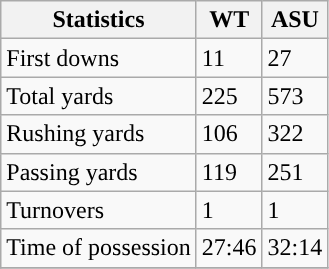<table class="wikitable" style="float: left;">
<tr>
<th>Statistics</th>
<th>WT</th>
<th>ASU</th>
</tr>
<tr>
<td>First downs</td>
<td>11</td>
<td>27</td>
</tr>
<tr>
<td>Total yards</td>
<td>225</td>
<td>573</td>
</tr>
<tr>
<td>Rushing yards</td>
<td>106</td>
<td>322</td>
</tr>
<tr>
<td>Passing yards</td>
<td>119</td>
<td>251</td>
</tr>
<tr>
<td>Turnovers</td>
<td>1</td>
<td>1</td>
</tr>
<tr>
<td>Time of possession</td>
<td>27:46</td>
<td>32:14</td>
</tr>
<tr>
</tr>
</table>
